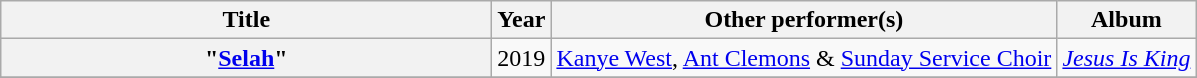<table class="wikitable plainrowheaders" style="text-align:center;">
<tr>
<th scope="col" style="width:20em;">Title</th>
<th scope="col">Year</th>
<th scope="col">Other performer(s)</th>
<th scope="col">Album</th>
</tr>
<tr>
<th scope="row">"<a href='#'>Selah</a>"</th>
<td>2019</td>
<td><a href='#'>Kanye West</a>, <a href='#'>Ant Clemons</a> & <a href='#'>Sunday Service Choir</a></td>
<td><em><a href='#'>Jesus Is King</a></em></td>
</tr>
<tr>
</tr>
</table>
